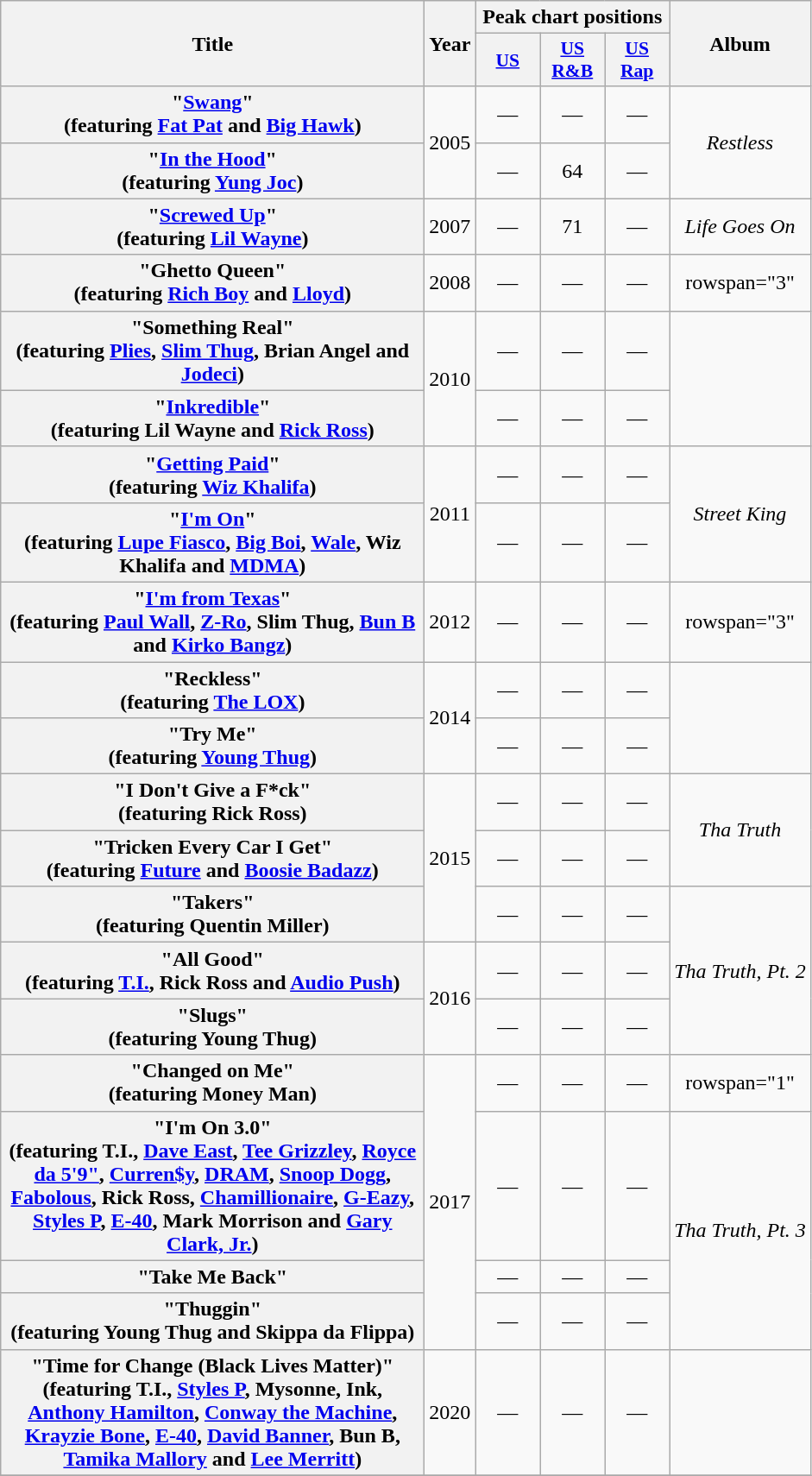<table class="wikitable plainrowheaders" style="text-align:center;">
<tr>
<th scope="col" rowspan="2" style="width:20em;">Title</th>
<th scope="col" rowspan="2">Year</th>
<th scope="col" colspan="3">Peak chart positions</th>
<th scope="col" rowspan="2">Album</th>
</tr>
<tr>
<th scope="col" style="width:3em;font-size:90%;"><a href='#'>US</a></th>
<th scope="col" style="width:3em;font-size:90%;"><a href='#'>US<br>R&B</a></th>
<th scope="col" style="width:3em;font-size:90%;"><a href='#'>US<br>Rap</a></th>
</tr>
<tr>
<th scope="row">"<a href='#'>Swang</a>"<br><span>(featuring <a href='#'>Fat Pat</a> and <a href='#'>Big Hawk</a>)</span></th>
<td rowspan="2">2005</td>
<td>—</td>
<td>—</td>
<td>—</td>
<td rowspan="2"><em>Restless</em></td>
</tr>
<tr>
<th scope="row">"<a href='#'>In the Hood</a>"<br><span>(featuring <a href='#'>Yung Joc</a>)</span></th>
<td>—</td>
<td>64</td>
<td>—</td>
</tr>
<tr>
<th scope="row">"<a href='#'>Screwed Up</a>"<br><span>(featuring <a href='#'>Lil Wayne</a>)</span></th>
<td>2007</td>
<td>—</td>
<td>71</td>
<td>—</td>
<td><em>Life Goes On</em></td>
</tr>
<tr>
<th scope="row">"Ghetto Queen"<br><span>(featuring <a href='#'>Rich Boy</a> and <a href='#'>Lloyd</a>)</span></th>
<td>2008</td>
<td>—</td>
<td>—</td>
<td>—</td>
<td>rowspan="3" </td>
</tr>
<tr>
<th scope="row">"Something Real"<br><span>(featuring <a href='#'>Plies</a>, <a href='#'>Slim Thug</a>, Brian Angel and <a href='#'>Jodeci</a>)</span></th>
<td rowspan="2">2010</td>
<td>—</td>
<td>—</td>
<td>—</td>
</tr>
<tr>
<th scope="row">"<a href='#'>Inkredible</a>"<br><span>(featuring Lil Wayne and <a href='#'>Rick Ross</a>)</span></th>
<td>—</td>
<td>—</td>
<td>—</td>
</tr>
<tr>
<th scope="row">"<a href='#'>Getting Paid</a>"<br><span>(featuring <a href='#'>Wiz Khalifa</a>)</span></th>
<td rowspan="2">2011</td>
<td>—</td>
<td>—</td>
<td>—</td>
<td rowspan="2"><em>Street King</em></td>
</tr>
<tr>
<th scope="row">"<a href='#'>I'm On</a>"<br><span>(featuring <a href='#'>Lupe Fiasco</a>, <a href='#'>Big Boi</a>, <a href='#'>Wale</a>, Wiz Khalifa and <a href='#'>MDMA</a>)</span></th>
<td>—</td>
<td>—</td>
<td>—</td>
</tr>
<tr>
<th scope="row">"<a href='#'>I'm from Texas</a>"<br><span>(featuring <a href='#'>Paul Wall</a>, <a href='#'>Z-Ro</a>, Slim Thug, <a href='#'>Bun B</a> and <a href='#'>Kirko Bangz</a>)</span></th>
<td>2012</td>
<td>—</td>
<td>—</td>
<td>—</td>
<td>rowspan="3" </td>
</tr>
<tr>
<th scope="row">"Reckless"<br><span>(featuring <a href='#'>The LOX</a>)</span></th>
<td rowspan="2">2014</td>
<td>—</td>
<td>—</td>
<td>—</td>
</tr>
<tr>
<th scope="row">"Try Me"<br><span>(featuring <a href='#'>Young Thug</a>)</span></th>
<td>—</td>
<td>—</td>
<td>—</td>
</tr>
<tr>
<th scope="row">"I Don't Give a F*ck"<br><span>(featuring Rick Ross)</span></th>
<td rowspan="3">2015</td>
<td>—</td>
<td>—</td>
<td>—</td>
<td rowspan="2"><em>Tha Truth</em></td>
</tr>
<tr>
<th scope="row">"Tricken Every Car I Get"<br><span>(featuring <a href='#'>Future</a> and <a href='#'>Boosie Badazz</a>)</span></th>
<td>—</td>
<td>—</td>
<td>—</td>
</tr>
<tr>
<th scope="row">"Takers"<br><span>(featuring Quentin Miller)</span></th>
<td>—</td>
<td>—</td>
<td>—</td>
<td rowspan="3"><em>Tha Truth, Pt. 2</em></td>
</tr>
<tr>
<th scope="row">"All Good"<br><span>(featuring <a href='#'>T.I.</a>, Rick Ross and <a href='#'>Audio Push</a>)</span></th>
<td rowspan="2">2016</td>
<td>—</td>
<td>—</td>
<td>—</td>
</tr>
<tr>
<th scope="row">"Slugs"<br><span>(featuring Young Thug)</span></th>
<td>—</td>
<td>—</td>
<td>—</td>
</tr>
<tr>
<th scope="row">"Changed on Me"<br><span>(featuring Money Man)</span></th>
<td rowspan="4">2017</td>
<td>—</td>
<td>—</td>
<td>—</td>
<td>rowspan="1" </td>
</tr>
<tr>
<th scope="row">"I'm On 3.0"<br><span>(featuring T.I., <a href='#'>Dave East</a>, <a href='#'>Tee Grizzley</a>, <a href='#'>Royce da 5'9"</a>, <a href='#'>Curren$y</a>, <a href='#'>DRAM</a>, <a href='#'>Snoop Dogg</a>, <a href='#'>Fabolous</a>, Rick Ross, <a href='#'>Chamillionaire</a>, <a href='#'>G-Eazy</a>, <a href='#'>Styles P</a>, <a href='#'>E-40</a>, Mark Morrison and <a href='#'>Gary Clark, Jr.</a>)</span></th>
<td>—</td>
<td>—</td>
<td>—</td>
<td rowspan="3"><em>Tha Truth, Pt. 3</em></td>
</tr>
<tr>
<th scope="row">"Take Me Back"</th>
<td>—</td>
<td>—</td>
<td>—</td>
</tr>
<tr>
<th scope="row">"Thuggin"<br><span>(featuring Young Thug and Skippa da Flippa)</span></th>
<td>—</td>
<td>—</td>
<td>—</td>
</tr>
<tr>
<th scope="row">"Time for Change (Black Lives Matter)"<br><span>(featuring T.I., <a href='#'>Styles P</a>, Mysonne, Ink, <a href='#'>Anthony Hamilton</a>, <a href='#'>Conway the Machine</a>, <a href='#'>Krayzie Bone</a>, <a href='#'>E-40</a>, <a href='#'>David Banner</a>, Bun B, <a href='#'>Tamika Mallory</a> and <a href='#'>Lee Merritt</a>)</span></th>
<td rowspan="1">2020</td>
<td>—</td>
<td>—</td>
<td>—</td>
<td></td>
</tr>
<tr>
</tr>
</table>
